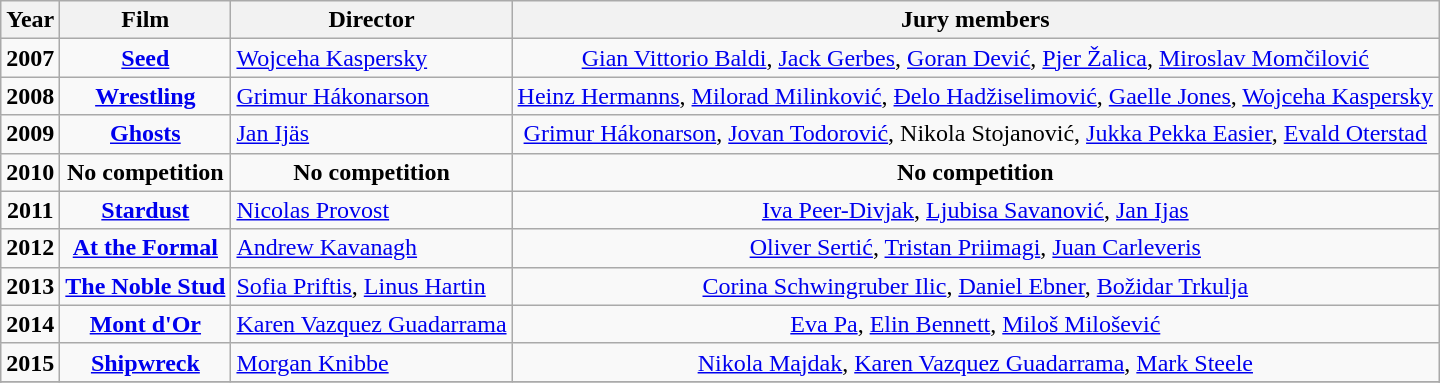<table class="wikitable" style="text-align:center;">
<tr>
<th>Year</th>
<th>Film</th>
<th>Director</th>
<th>Jury members</th>
</tr>
<tr>
<td><strong>2007</strong></td>
<td><strong><a href='#'>Seed</a></strong></td>
<td style="text-align:left;"> <a href='#'>Wojceha Kaspersky</a></td>
<td><a href='#'>Gian Vittorio Baldi</a>, <a href='#'>Jack Gerbes</a>, <a href='#'>Goran Dević</a>, <a href='#'>Pjer Žalica</a>, <a href='#'>Miroslav Momčilović</a></td>
</tr>
<tr>
<td><strong>2008</strong></td>
<td><strong><a href='#'>Wrestling</a></strong></td>
<td style="text-align:left;"> <a href='#'>Grimur Hákonarson</a></td>
<td><a href='#'>Heinz Hermanns</a>, <a href='#'>Milorad Milinković</a>, <a href='#'>Đelo Hadžiselimović</a>, <a href='#'>Gaelle Jones</a>, <a href='#'>Wojceha Kaspersky</a></td>
</tr>
<tr>
<td><strong>2009</strong></td>
<td><strong><a href='#'>Ghosts</a></strong></td>
<td style="text-align:left;"> <a href='#'>Jan Ijäs</a></td>
<td><a href='#'>Grimur Hákonarson</a>, <a href='#'>Jovan Todorović</a>, Nikola Stojanović, <a href='#'>Jukka Pekka Easier</a>, <a href='#'>Evald Oterstad</a></td>
</tr>
<tr>
<td><strong>2010</strong></td>
<td><strong>No competition</strong></td>
<td><strong>No competition</strong></td>
<td><strong>No competition</strong></td>
</tr>
<tr>
<td><strong>2011</strong></td>
<td><strong><a href='#'>Stardust</a></strong></td>
<td style="text-align:left;"> <a href='#'>Nicolas Provost</a></td>
<td><a href='#'>Iva Peer-Divjak</a>, <a href='#'>Ljubisa Savanović</a>, <a href='#'>Jan Ijas</a></td>
</tr>
<tr>
<td><strong>2012</strong></td>
<td><strong><a href='#'>At the Formal</a></strong></td>
<td style="text-align:left;"> <a href='#'>Andrew Kavanagh</a></td>
<td><a href='#'>Oliver Sertić</a>, <a href='#'>Tristan Priimagi</a>, <a href='#'>Juan Carleveris</a></td>
</tr>
<tr>
<td><strong>2013</strong></td>
<td><strong><a href='#'>The Noble Stud</a></strong></td>
<td style="text-align:left;"> <a href='#'>Sofia Priftis</a>, <a href='#'>Linus Hartin</a></td>
<td><a href='#'>Corina Schwingruber Ilic</a>, <a href='#'>Daniel Ebner</a>, <a href='#'>Božidar Trkulja</a></td>
</tr>
<tr>
<td><strong>2014</strong></td>
<td><strong><a href='#'>Mont d'Or</a></strong></td>
<td style="text-align:left;"> <a href='#'>Karen Vazquez Guadarrama</a></td>
<td><a href='#'>Eva Pa</a>, <a href='#'>Elin Bennett</a>, <a href='#'>Miloš Milošević</a></td>
</tr>
<tr>
<td><strong>2015</strong></td>
<td><strong><a href='#'>Shipwreck</a></strong></td>
<td style="text-align:left;"> <a href='#'>Morgan Knibbe</a></td>
<td><a href='#'>Nikola Majdak</a>, <a href='#'>Karen Vazquez Guadarrama</a>, <a href='#'>Mark Steele</a></td>
</tr>
<tr>
</tr>
<tr>
</tr>
</table>
